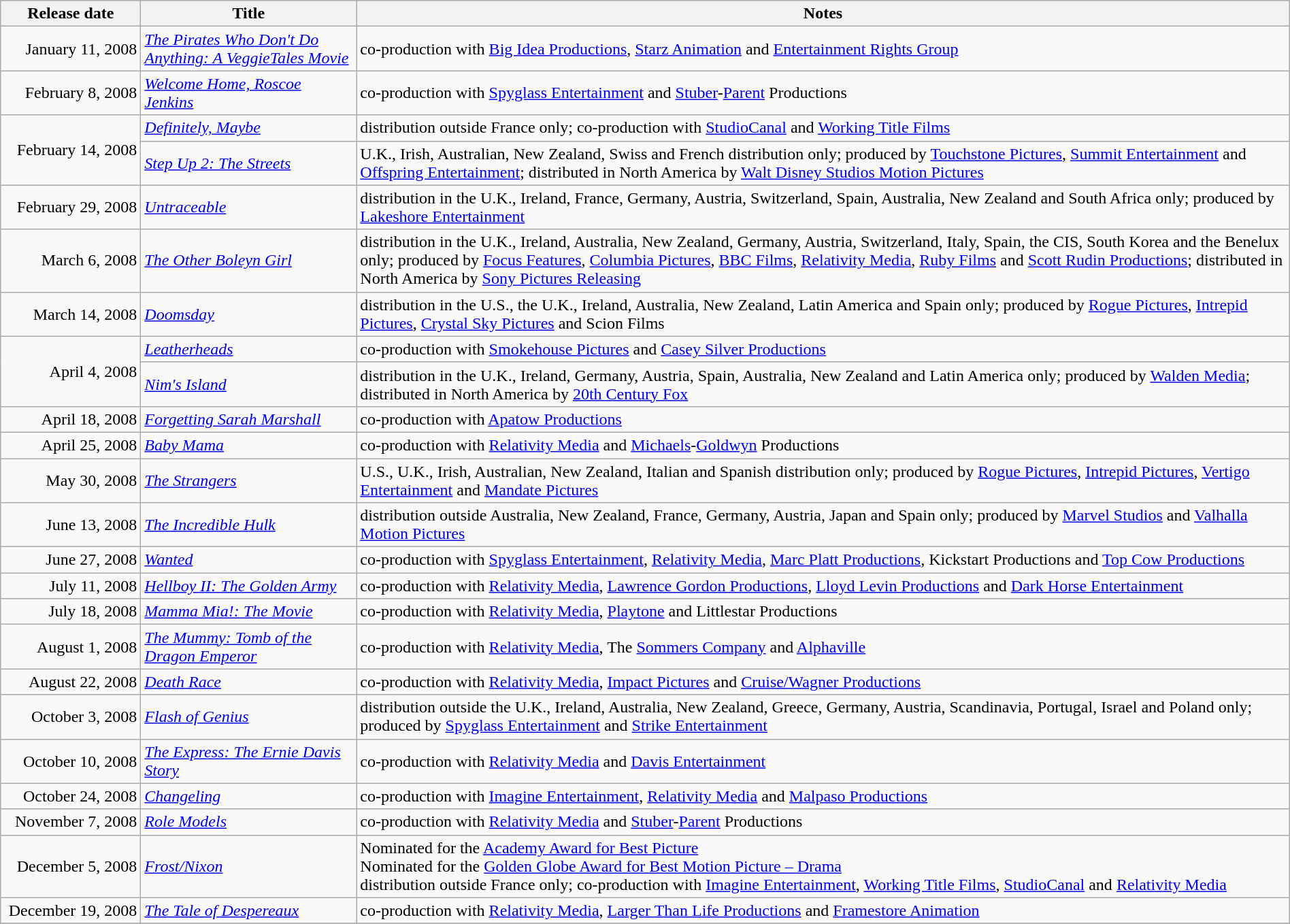<table class="wikitable sortable" style=width:100%;">
<tr>
<th scope="col" style=width:130px;">Release date</th>
<th>Title</th>
<th>Notes</th>
</tr>
<tr>
<td style="text-align:right;">January 11, 2008</td>
<td><em><a href='#'>The Pirates Who Don't Do Anything: A VeggieTales Movie</a></em></td>
<td>co-production with <a href='#'>Big Idea Productions</a>, <a href='#'>Starz Animation</a> and <a href='#'>Entertainment Rights Group</a></td>
</tr>
<tr>
<td style="text-align:right;">February 8, 2008</td>
<td><em><a href='#'>Welcome Home, Roscoe Jenkins</a></em></td>
<td>co-production with <a href='#'>Spyglass Entertainment</a> and <a href='#'>Stuber</a>-<a href='#'>Parent</a> Productions</td>
</tr>
<tr>
<td style="text-align:right;" rowspan="2">February 14, 2008</td>
<td><em><a href='#'>Definitely, Maybe</a></em></td>
<td>distribution outside France only; co-production with <a href='#'>StudioCanal</a> and <a href='#'>Working Title Films</a></td>
</tr>
<tr>
<td><em><a href='#'>Step Up 2: The Streets</a></em></td>
<td>U.K., Irish, Australian, New Zealand, Swiss and French distribution only; produced by <a href='#'>Touchstone Pictures</a>, <a href='#'>Summit Entertainment</a> and <a href='#'>Offspring Entertainment</a>; distributed in North America by <a href='#'>Walt Disney Studios Motion Pictures</a></td>
</tr>
<tr>
<td style="text-align:right;">February 29, 2008</td>
<td><em><a href='#'>Untraceable</a></em></td>
<td>distribution in the U.K., Ireland, France, Germany, Austria, Switzerland, Spain, Australia, New Zealand and South Africa only; produced by <a href='#'>Lakeshore Entertainment</a></td>
</tr>
<tr>
<td style="text-align:right;">March 6, 2008</td>
<td><em><a href='#'>The Other Boleyn Girl</a></em></td>
<td>distribution in the U.K., Ireland, Australia, New Zealand, Germany, Austria, Switzerland, Italy, Spain, the CIS, South Korea and the Benelux only; produced by <a href='#'>Focus Features</a>, <a href='#'>Columbia Pictures</a>, <a href='#'>BBC Films</a>, <a href='#'>Relativity Media</a>, <a href='#'>Ruby Films</a> and <a href='#'>Scott Rudin Productions</a>; distributed in North America by <a href='#'>Sony Pictures Releasing</a></td>
</tr>
<tr>
<td style="text-align:right;">March 14, 2008</td>
<td><em><a href='#'>Doomsday</a></em></td>
<td>distribution in the U.S., the U.K., Ireland, Australia, New Zealand, Latin America and Spain only; produced by <a href='#'>Rogue Pictures</a>, <a href='#'>Intrepid Pictures</a>, <a href='#'>Crystal Sky Pictures</a> and Scion Films</td>
</tr>
<tr>
<td style="text-align:right;"rowspan="2">April 4, 2008</td>
<td><em><a href='#'>Leatherheads</a></em></td>
<td>co-production with <a href='#'>Smokehouse Pictures</a> and <a href='#'>Casey Silver Productions</a></td>
</tr>
<tr>
<td><em><a href='#'>Nim's Island</a></em></td>
<td>distribution in the U.K., Ireland, Germany, Austria, Spain, Australia, New Zealand and Latin America only; produced by <a href='#'>Walden Media</a>; distributed in North America by <a href='#'>20th Century Fox</a></td>
</tr>
<tr>
<td style="text-align:right;">April 18, 2008</td>
<td><em><a href='#'>Forgetting Sarah Marshall</a></em></td>
<td>co-production with <a href='#'>Apatow Productions</a></td>
</tr>
<tr>
<td style="text-align:right;">April 25, 2008</td>
<td><em><a href='#'>Baby Mama</a></em></td>
<td>co-production with <a href='#'>Relativity Media</a> and <a href='#'>Michaels</a>-<a href='#'>Goldwyn</a> Productions</td>
</tr>
<tr>
<td style="text-align:right;">May 30, 2008</td>
<td><em><a href='#'>The Strangers</a></em></td>
<td>U.S., U.K., Irish, Australian, New Zealand, Italian and Spanish distribution only; produced by <a href='#'>Rogue Pictures</a>, <a href='#'>Intrepid Pictures</a>, <a href='#'>Vertigo Entertainment</a> and <a href='#'>Mandate Pictures</a></td>
</tr>
<tr>
<td style="text-align:right;">June 13, 2008</td>
<td><em><a href='#'>The Incredible Hulk</a></em></td>
<td>distribution outside Australia, New Zealand, France, Germany, Austria, Japan and Spain only; produced by <a href='#'>Marvel Studios</a> and <a href='#'>Valhalla Motion Pictures</a></td>
</tr>
<tr>
<td style="text-align:right;">June 27, 2008</td>
<td><em><a href='#'>Wanted</a></em></td>
<td>co-production with <a href='#'>Spyglass Entertainment</a>, <a href='#'>Relativity Media</a>, <a href='#'>Marc Platt Productions</a>, Kickstart Productions and <a href='#'>Top Cow Productions</a></td>
</tr>
<tr>
<td style="text-align:right;">July 11, 2008</td>
<td><em><a href='#'>Hellboy II: The Golden Army</a></em></td>
<td>co-production with <a href='#'>Relativity Media</a>, <a href='#'>Lawrence Gordon Productions</a>, <a href='#'>Lloyd Levin Productions</a> and <a href='#'>Dark Horse Entertainment</a></td>
</tr>
<tr>
<td style="text-align:right;">July 18, 2008</td>
<td><em><a href='#'>Mamma Mia!: The Movie</a></em></td>
<td>co-production with <a href='#'>Relativity Media</a>, <a href='#'>Playtone</a> and Littlestar Productions</td>
</tr>
<tr>
<td style="text-align:right;">August 1, 2008</td>
<td><em><a href='#'>The Mummy: Tomb of the Dragon Emperor</a></em></td>
<td>co-production with <a href='#'>Relativity Media</a>, The <a href='#'>Sommers Company</a> and <a href='#'>Alphaville</a></td>
</tr>
<tr>
<td style="text-align:right;">August 22, 2008</td>
<td><em><a href='#'>Death Race</a></em></td>
<td>co-production with <a href='#'>Relativity Media</a>, <a href='#'>Impact Pictures</a> and <a href='#'>Cruise/Wagner Productions</a></td>
</tr>
<tr>
<td style="text-align:right;">October 3, 2008</td>
<td><em><a href='#'>Flash of Genius</a></em></td>
<td>distribution outside the U.K., Ireland, Australia, New Zealand, Greece, Germany, Austria, Scandinavia, Portugal, Israel and Poland only; produced by <a href='#'>Spyglass Entertainment</a> and <a href='#'>Strike Entertainment</a></td>
</tr>
<tr>
<td style="text-align:right;">October 10, 2008</td>
<td><em><a href='#'>The Express: The Ernie Davis Story</a></em></td>
<td>co-production with <a href='#'>Relativity Media</a> and <a href='#'>Davis Entertainment</a></td>
</tr>
<tr>
<td style="text-align:right;">October 24, 2008</td>
<td><em><a href='#'>Changeling</a></em></td>
<td>co-production with <a href='#'>Imagine Entertainment</a>, <a href='#'>Relativity Media</a> and <a href='#'>Malpaso Productions</a></td>
</tr>
<tr>
<td style="text-align:right;">November 7, 2008</td>
<td><em><a href='#'>Role Models</a></em></td>
<td>co-production with <a href='#'>Relativity Media</a> and <a href='#'>Stuber</a>-<a href='#'>Parent</a> Productions</td>
</tr>
<tr>
<td style="text-align:right;">December 5, 2008</td>
<td><em><a href='#'>Frost/Nixon</a></em></td>
<td>Nominated for the <a href='#'>Academy Award for Best Picture</a><br>Nominated for the <a href='#'>Golden Globe Award for Best Motion Picture – Drama</a><br>distribution outside France only; co-production with <a href='#'>Imagine Entertainment</a>, <a href='#'>Working Title Films</a>, <a href='#'>StudioCanal</a> and <a href='#'>Relativity Media</a></td>
</tr>
<tr>
<td style="text-align:right;">December 19, 2008</td>
<td><em><a href='#'>The Tale of Despereaux</a></em></td>
<td>co-production with <a href='#'>Relativity Media</a>, <a href='#'>Larger Than Life Productions</a> and <a href='#'>Framestore Animation</a></td>
</tr>
<tr>
</tr>
</table>
